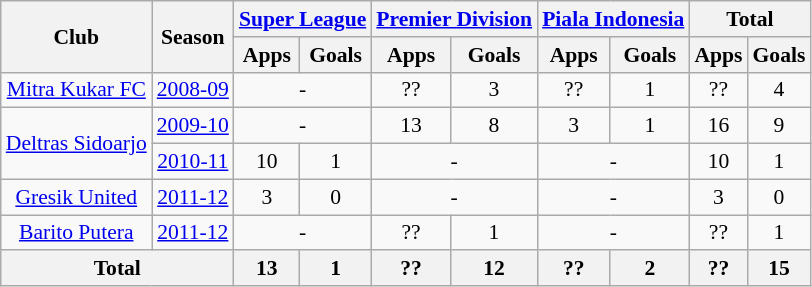<table class="wikitable" style="font-size:90%; text-align:center;">
<tr>
<th rowspan="2">Club</th>
<th rowspan="2">Season</th>
<th colspan="2"><a href='#'>Super League</a></th>
<th colspan="2"><a href='#'>Premier Division</a></th>
<th colspan="2"><a href='#'>Piala Indonesia</a></th>
<th colspan="2">Total</th>
</tr>
<tr>
<th>Apps</th>
<th>Goals</th>
<th>Apps</th>
<th>Goals</th>
<th>Apps</th>
<th>Goals</th>
<th>Apps</th>
<th>Goals</th>
</tr>
<tr>
<td rowspan="1"><a href='#'>Mitra Kukar FC</a></td>
<td><a href='#'>2008-09</a></td>
<td colspan="2">-</td>
<td>??</td>
<td>3</td>
<td>??</td>
<td>1</td>
<td>??</td>
<td>4</td>
</tr>
<tr>
<td rowspan="2"><a href='#'>Deltras Sidoarjo</a></td>
<td><a href='#'>2009-10</a></td>
<td colspan="2">-</td>
<td>13</td>
<td>8</td>
<td>3</td>
<td>1</td>
<td>16</td>
<td>9</td>
</tr>
<tr>
<td><a href='#'>2010-11</a></td>
<td>10</td>
<td>1</td>
<td colspan="2">-</td>
<td colspan="2">-</td>
<td>10</td>
<td>1</td>
</tr>
<tr>
<td rowspan="1"><a href='#'>Gresik United</a></td>
<td><a href='#'>2011-12</a></td>
<td>3</td>
<td>0</td>
<td colspan="2">-</td>
<td colspan="2">-</td>
<td>3</td>
<td>0</td>
</tr>
<tr>
<td rowspan="1"><a href='#'>Barito Putera</a></td>
<td><a href='#'>2011-12</a></td>
<td colspan="2">-</td>
<td>??</td>
<td>1</td>
<td colspan="2">-</td>
<td>??</td>
<td>1</td>
</tr>
<tr>
<th colspan="2">Total</th>
<th>13</th>
<th>1</th>
<th>??</th>
<th>12</th>
<th>??</th>
<th>2</th>
<th>??</th>
<th>15</th>
</tr>
</table>
